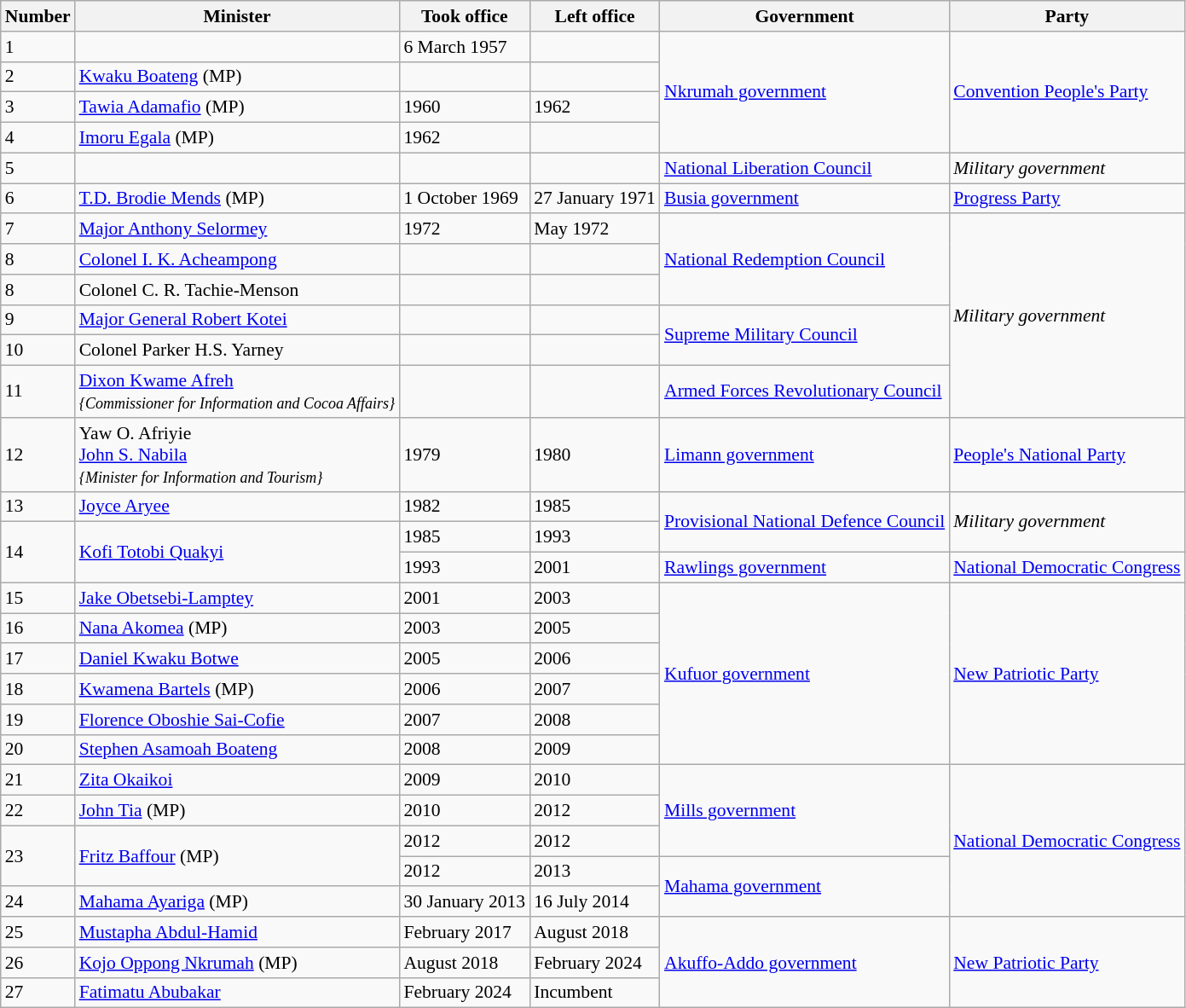<table class="wikitable" style="font-size:90%; text-align:left;">
<tr>
<th>Number</th>
<th>Minister</th>
<th>Took office</th>
<th>Left office</th>
<th>Government</th>
<th>Party</th>
</tr>
<tr>
<td>1</td>
<td></td>
<td>6 March 1957</td>
<td></td>
<td rowspan=4><a href='#'>Nkrumah government</a></td>
<td rowspan=4><a href='#'>Convention People's Party</a></td>
</tr>
<tr>
<td>2</td>
<td><a href='#'>Kwaku Boateng</a> (MP)</td>
<td></td>
<td></td>
</tr>
<tr>
<td>3</td>
<td><a href='#'>Tawia Adamafio</a> (MP)</td>
<td>1960</td>
<td>1962</td>
</tr>
<tr>
<td>4</td>
<td><a href='#'>Imoru Egala</a> (MP)</td>
<td>1962</td>
<td></td>
</tr>
<tr>
<td>5</td>
<td></td>
<td></td>
<td></td>
<td><a href='#'>National Liberation Council</a></td>
<td><em>Military government</em></td>
</tr>
<tr>
<td>6</td>
<td><a href='#'>T.D. Brodie Mends</a> (MP)</td>
<td>1 October 1969</td>
<td>27 January 1971</td>
<td><a href='#'>Busia government</a></td>
<td><a href='#'>Progress Party</a></td>
</tr>
<tr>
<td>7</td>
<td><a href='#'>Major Anthony Selormey</a></td>
<td>1972</td>
<td>May 1972</td>
<td rowspan=3><a href='#'>National Redemption Council</a></td>
<td rowspan=6><em>Military government</em></td>
</tr>
<tr>
<td>8</td>
<td><a href='#'>Colonel I. K. Acheampong</a></td>
<td></td>
<td></td>
</tr>
<tr>
<td>8</td>
<td>Colonel C. R. Tachie-Menson</td>
<td></td>
<td></td>
</tr>
<tr>
<td>9</td>
<td><a href='#'>Major General Robert Kotei</a></td>
<td></td>
<td></td>
<td rowspan=2><a href='#'>Supreme Military Council</a></td>
</tr>
<tr>
<td>10</td>
<td>Colonel Parker H.S. Yarney</td>
<td></td>
<td></td>
</tr>
<tr>
<td>11</td>
<td><a href='#'>Dixon Kwame Afreh</a><br><small><em>{Commissioner for Information and Cocoa Affairs}</em></small></td>
<td></td>
<td></td>
<td><a href='#'>Armed Forces Revolutionary Council</a></td>
</tr>
<tr>
<td>12</td>
<td>Yaw O. Afriyie<br><a href='#'>John S. Nabila</a><br><small><em>{Minister for Information and Tourism}</em></small></td>
<td>1979</td>
<td>1980</td>
<td><a href='#'>Limann government</a></td>
<td><a href='#'>People's National Party</a></td>
</tr>
<tr>
<td>13</td>
<td><a href='#'>Joyce Aryee</a></td>
<td>1982</td>
<td>1985</td>
<td rowspan=2><a href='#'>Provisional National Defence Council</a></td>
<td rowspan=2><em>Military government</em></td>
</tr>
<tr>
<td rowspan=2>14</td>
<td rowspan=2><a href='#'>Kofi Totobi Quakyi</a></td>
<td>1985</td>
<td>1993</td>
</tr>
<tr>
<td>1993</td>
<td>2001</td>
<td><a href='#'>Rawlings government</a></td>
<td><a href='#'>National Democratic Congress</a></td>
</tr>
<tr>
<td>15</td>
<td><a href='#'>Jake Obetsebi-Lamptey</a></td>
<td>2001</td>
<td>2003</td>
<td rowspan="6"><a href='#'>Kufuor government</a></td>
<td rowspan="6"><a href='#'>New Patriotic Party</a></td>
</tr>
<tr>
<td>16</td>
<td><a href='#'>Nana Akomea</a> (MP)</td>
<td>2003</td>
<td>2005</td>
</tr>
<tr>
<td>17</td>
<td><a href='#'>Daniel Kwaku Botwe</a></td>
<td>2005</td>
<td>2006</td>
</tr>
<tr>
<td>18</td>
<td><a href='#'>Kwamena Bartels</a> (MP)</td>
<td>2006</td>
<td>2007</td>
</tr>
<tr>
<td>19</td>
<td><a href='#'>Florence Oboshie Sai-Cofie</a></td>
<td>2007</td>
<td>2008</td>
</tr>
<tr>
<td>20</td>
<td><a href='#'>Stephen Asamoah Boateng</a></td>
<td>2008</td>
<td>2009</td>
</tr>
<tr>
<td>21</td>
<td><a href='#'>Zita Okaikoi</a></td>
<td>2009</td>
<td>2010</td>
<td rowspan="3"><a href='#'>Mills government</a></td>
<td rowspan="5"><a href='#'>National Democratic Congress</a></td>
</tr>
<tr>
<td>22</td>
<td><a href='#'>John Tia</a> (MP)</td>
<td>2010</td>
<td>2012</td>
</tr>
<tr>
<td rowspan="2">23</td>
<td rowspan="2"><a href='#'>Fritz Baffour</a>  (MP)</td>
<td>2012</td>
<td>2012</td>
</tr>
<tr>
<td>2012</td>
<td>2013</td>
<td rowspan=2><a href='#'>Mahama government</a></td>
</tr>
<tr>
<td>24</td>
<td><a href='#'>Mahama Ayariga</a> (MP)</td>
<td>30 January 2013</td>
<td>16 July 2014</td>
</tr>
<tr>
<td>25</td>
<td><a href='#'>Mustapha Abdul-Hamid</a></td>
<td>February 2017</td>
<td>August 2018</td>
<td rowspan="3"><a href='#'>Akuffo-Addo government</a></td>
<td rowspan="3"><a href='#'>New Patriotic Party</a></td>
</tr>
<tr>
<td>26</td>
<td><a href='#'>Kojo Oppong Nkrumah</a> (MP)</td>
<td>August 2018</td>
<td>February 2024</td>
</tr>
<tr>
<td>27</td>
<td><a href='#'>Fatimatu Abubakar</a></td>
<td>February 2024</td>
<td>Incumbent</td>
</tr>
</table>
